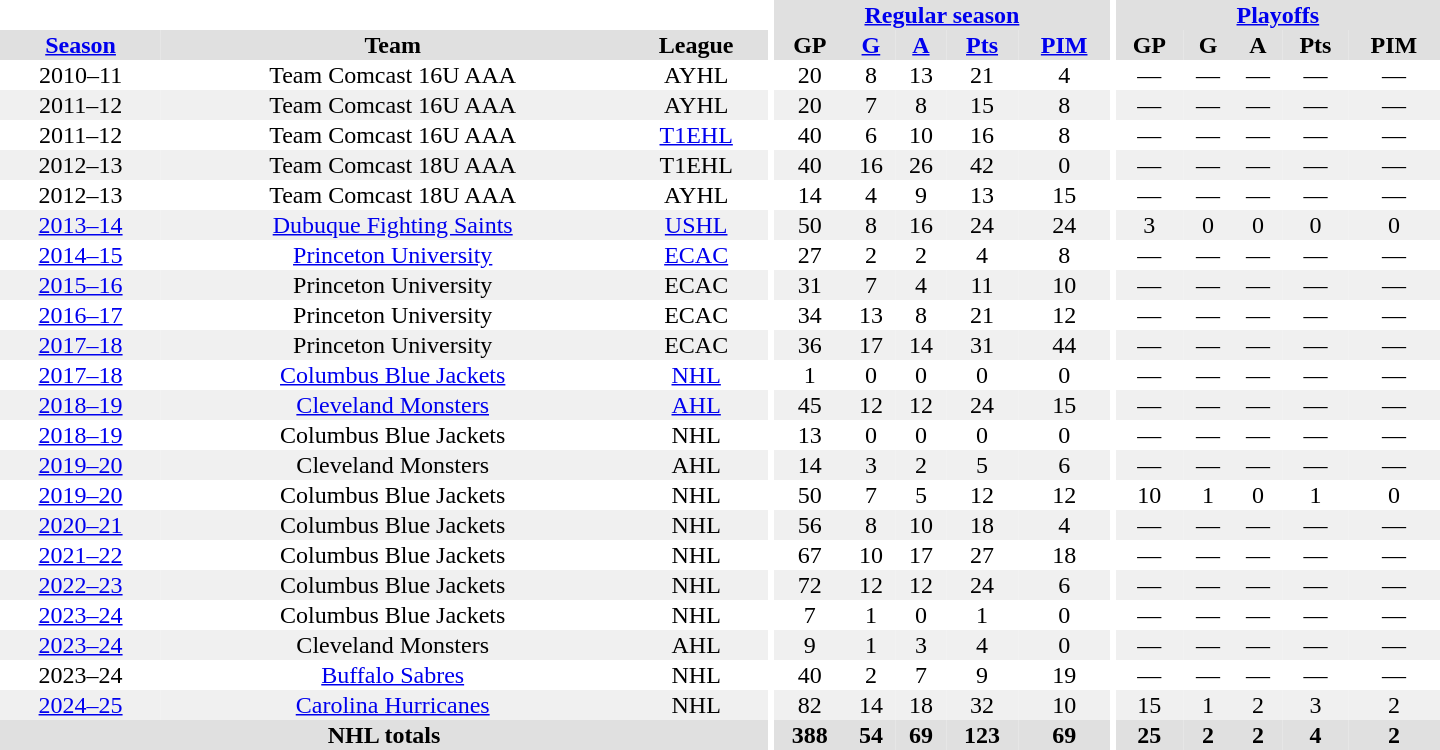<table border="0" cellpadding="1" cellspacing="0" style="text-align:center; width:60em">
<tr bgcolor="#e0e0e0">
<th colspan="3" bgcolor="#ffffff"></th>
<th rowspan="99" bgcolor="#ffffff"></th>
<th colspan="5"><a href='#'>Regular season</a></th>
<th rowspan="99" bgcolor="#ffffff"></th>
<th colspan="5"><a href='#'>Playoffs</a></th>
</tr>
<tr bgcolor="#e0e0e0">
<th><a href='#'>Season</a></th>
<th>Team</th>
<th>League</th>
<th>GP</th>
<th><a href='#'>G</a></th>
<th><a href='#'>A</a></th>
<th><a href='#'>Pts</a></th>
<th><a href='#'>PIM</a></th>
<th>GP</th>
<th>G</th>
<th>A</th>
<th>Pts</th>
<th>PIM</th>
</tr>
<tr>
<td>2010–11</td>
<td>Team Comcast 16U AAA</td>
<td>AYHL</td>
<td>20</td>
<td>8</td>
<td>13</td>
<td>21</td>
<td>4</td>
<td>—</td>
<td>—</td>
<td>—</td>
<td>—</td>
<td>—</td>
</tr>
<tr bgcolor="#f0f0f0">
<td>2011–12</td>
<td>Team Comcast 16U AAA</td>
<td>AYHL</td>
<td>20</td>
<td>7</td>
<td>8</td>
<td>15</td>
<td>8</td>
<td>—</td>
<td>—</td>
<td>—</td>
<td>—</td>
<td>—</td>
</tr>
<tr>
<td>2011–12</td>
<td>Team Comcast 16U AAA</td>
<td><a href='#'>T1EHL</a></td>
<td>40</td>
<td>6</td>
<td>10</td>
<td>16</td>
<td>8</td>
<td>—</td>
<td>—</td>
<td>—</td>
<td>—</td>
<td>—</td>
</tr>
<tr bgcolor="#f0f0f0">
<td>2012–13</td>
<td>Team Comcast 18U AAA</td>
<td>T1EHL</td>
<td>40</td>
<td>16</td>
<td>26</td>
<td>42</td>
<td>0</td>
<td>—</td>
<td>—</td>
<td>—</td>
<td>—</td>
<td>—</td>
</tr>
<tr>
<td>2012–13</td>
<td>Team Comcast 18U AAA</td>
<td>AYHL</td>
<td>14</td>
<td>4</td>
<td>9</td>
<td>13</td>
<td>15</td>
<td>—</td>
<td>—</td>
<td>—</td>
<td>—</td>
<td>—</td>
</tr>
<tr bgcolor="#f0f0f0">
<td><a href='#'>2013–14</a></td>
<td><a href='#'>Dubuque Fighting Saints</a></td>
<td><a href='#'>USHL</a></td>
<td>50</td>
<td>8</td>
<td>16</td>
<td>24</td>
<td>24</td>
<td>3</td>
<td>0</td>
<td>0</td>
<td>0</td>
<td>0</td>
</tr>
<tr>
<td><a href='#'>2014–15</a></td>
<td><a href='#'>Princeton University</a></td>
<td><a href='#'>ECAC</a></td>
<td>27</td>
<td>2</td>
<td>2</td>
<td>4</td>
<td>8</td>
<td>—</td>
<td>—</td>
<td>—</td>
<td>—</td>
<td>—</td>
</tr>
<tr bgcolor="#f0f0f0">
<td><a href='#'>2015–16</a></td>
<td>Princeton University</td>
<td>ECAC</td>
<td>31</td>
<td>7</td>
<td>4</td>
<td>11</td>
<td>10</td>
<td>—</td>
<td>—</td>
<td>—</td>
<td>—</td>
<td>—</td>
</tr>
<tr>
<td><a href='#'>2016–17</a></td>
<td>Princeton University</td>
<td>ECAC</td>
<td>34</td>
<td>13</td>
<td>8</td>
<td>21</td>
<td>12</td>
<td>—</td>
<td>—</td>
<td>—</td>
<td>—</td>
<td>—</td>
</tr>
<tr bgcolor="#f0f0f0">
<td><a href='#'>2017–18</a></td>
<td>Princeton University</td>
<td>ECAC</td>
<td>36</td>
<td>17</td>
<td>14</td>
<td>31</td>
<td>44</td>
<td>—</td>
<td>—</td>
<td>—</td>
<td>—</td>
<td>—</td>
</tr>
<tr>
<td><a href='#'>2017–18</a></td>
<td><a href='#'>Columbus Blue Jackets</a></td>
<td><a href='#'>NHL</a></td>
<td>1</td>
<td>0</td>
<td>0</td>
<td>0</td>
<td>0</td>
<td>—</td>
<td>—</td>
<td>—</td>
<td>—</td>
<td>—</td>
</tr>
<tr bgcolor="#f0f0f0">
<td><a href='#'>2018–19</a></td>
<td><a href='#'>Cleveland Monsters</a></td>
<td><a href='#'>AHL</a></td>
<td>45</td>
<td>12</td>
<td>12</td>
<td>24</td>
<td>15</td>
<td>—</td>
<td>—</td>
<td>—</td>
<td>—</td>
<td>—</td>
</tr>
<tr>
<td><a href='#'>2018–19</a></td>
<td>Columbus Blue Jackets</td>
<td>NHL</td>
<td>13</td>
<td>0</td>
<td>0</td>
<td>0</td>
<td>0</td>
<td>—</td>
<td>—</td>
<td>—</td>
<td>—</td>
<td>—</td>
</tr>
<tr bgcolor="#f0f0f0">
<td><a href='#'>2019–20</a></td>
<td>Cleveland Monsters</td>
<td>AHL</td>
<td>14</td>
<td>3</td>
<td>2</td>
<td>5</td>
<td>6</td>
<td>—</td>
<td>—</td>
<td>—</td>
<td>—</td>
<td>—</td>
</tr>
<tr>
<td><a href='#'>2019–20</a></td>
<td>Columbus Blue Jackets</td>
<td>NHL</td>
<td>50</td>
<td>7</td>
<td>5</td>
<td>12</td>
<td>12</td>
<td>10</td>
<td>1</td>
<td>0</td>
<td>1</td>
<td>0</td>
</tr>
<tr bgcolor="#f0f0f0">
<td><a href='#'>2020–21</a></td>
<td>Columbus Blue Jackets</td>
<td>NHL</td>
<td>56</td>
<td>8</td>
<td>10</td>
<td>18</td>
<td>4</td>
<td>—</td>
<td>—</td>
<td>—</td>
<td>—</td>
<td>—</td>
</tr>
<tr>
<td><a href='#'>2021–22</a></td>
<td>Columbus Blue Jackets</td>
<td>NHL</td>
<td>67</td>
<td>10</td>
<td>17</td>
<td>27</td>
<td>18</td>
<td>—</td>
<td>—</td>
<td>—</td>
<td>—</td>
<td>—</td>
</tr>
<tr bgcolor="#f0f0f0">
<td><a href='#'>2022–23</a></td>
<td>Columbus Blue Jackets</td>
<td>NHL</td>
<td>72</td>
<td>12</td>
<td>12</td>
<td>24</td>
<td>6</td>
<td>—</td>
<td>—</td>
<td>—</td>
<td>—</td>
<td>—</td>
</tr>
<tr>
<td><a href='#'>2023–24</a></td>
<td>Columbus Blue Jackets</td>
<td>NHL</td>
<td>7</td>
<td>1</td>
<td>0</td>
<td>1</td>
<td>0</td>
<td>—</td>
<td>—</td>
<td>—</td>
<td>—</td>
<td>—</td>
</tr>
<tr bgcolor="#f0f0f0">
<td><a href='#'>2023–24</a></td>
<td>Cleveland Monsters</td>
<td>AHL</td>
<td>9</td>
<td>1</td>
<td>3</td>
<td>4</td>
<td>0</td>
<td>—</td>
<td>—</td>
<td>—</td>
<td>—</td>
<td>—</td>
</tr>
<tr>
<td>2023–24</td>
<td><a href='#'>Buffalo Sabres</a></td>
<td>NHL</td>
<td>40</td>
<td>2</td>
<td>7</td>
<td>9</td>
<td>19</td>
<td>—</td>
<td>—</td>
<td>—</td>
<td>—</td>
<td>—</td>
</tr>
<tr bgcolor="#f0f0f0">
<td><a href='#'>2024–25</a></td>
<td><a href='#'>Carolina Hurricanes</a></td>
<td>NHL</td>
<td>82</td>
<td>14</td>
<td>18</td>
<td>32</td>
<td>10</td>
<td>15</td>
<td>1</td>
<td>2</td>
<td>3</td>
<td>2</td>
</tr>
<tr bgcolor="#e0e0e0">
<th colspan="3">NHL totals</th>
<th>388</th>
<th>54</th>
<th>69</th>
<th>123</th>
<th>69</th>
<th>25</th>
<th>2</th>
<th>2</th>
<th>4</th>
<th>2</th>
</tr>
</table>
